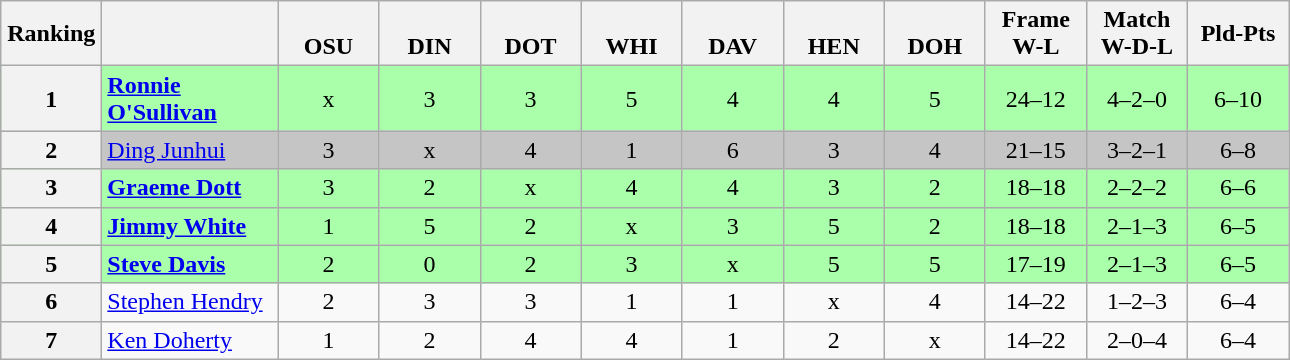<table class="wikitable" style="text-align:center">
<tr>
<th width=60>Ranking</th>
<th class="unsortable" width=110></th>
<th width=60><br> OSU</th>
<th width=60><br> DIN</th>
<th width=60><br> DOT</th>
<th width=60><br> WHI</th>
<th width=60><br> DAV</th>
<th width=60><br> HEN</th>
<th width=60><br> DOH</th>
<th width=60>Frame<br>W-L</th>
<th width=60>Match<br>W-D-L</th>
<th width=60>Pld-Pts</th>
</tr>
<tr style="background:#aaffaa;">
<th>1</th>
<td align="left"><strong><a href='#'>Ronnie O'Sullivan</a></strong></td>
<td>x</td>
<td>3</td>
<td>3</td>
<td>5</td>
<td>4</td>
<td>4</td>
<td>5</td>
<td>24–12</td>
<td>4–2–0</td>
<td>6–10</td>
</tr>
<tr style="background:#c5c5c5">
<th>2</th>
<td align="left"><a href='#'>Ding Junhui</a></td>
<td>3</td>
<td>x</td>
<td>4</td>
<td>1</td>
<td>6</td>
<td>3</td>
<td>4</td>
<td>21–15</td>
<td>3–2–1</td>
<td>6–8</td>
</tr>
<tr style="background:#aaffaa;">
<th>3</th>
<td align="left"><strong><a href='#'>Graeme Dott</a></strong></td>
<td>3</td>
<td>2</td>
<td>x</td>
<td>4</td>
<td>4</td>
<td>3</td>
<td>2</td>
<td>18–18</td>
<td>2–2–2</td>
<td>6–6</td>
</tr>
<tr style="background:#aaffaa;">
<th>4</th>
<td align="left"><strong><a href='#'>Jimmy White</a></strong></td>
<td>1</td>
<td>5</td>
<td>2</td>
<td>x</td>
<td>3</td>
<td>5</td>
<td>2</td>
<td>18–18</td>
<td>2–1–3</td>
<td>6–5</td>
</tr>
<tr style="background:#aaffaa;">
<th>5</th>
<td align="left"><strong><a href='#'>Steve Davis</a></strong></td>
<td>2</td>
<td>0</td>
<td>2</td>
<td>3</td>
<td>x</td>
<td>5</td>
<td>5</td>
<td>17–19</td>
<td>2–1–3</td>
<td>6–5</td>
</tr>
<tr>
<th>6</th>
<td align="left"><a href='#'>Stephen Hendry</a></td>
<td>2</td>
<td>3</td>
<td>3</td>
<td>1</td>
<td>1</td>
<td>x</td>
<td>4</td>
<td>14–22</td>
<td>1–2–3</td>
<td>6–4</td>
</tr>
<tr>
<th>7</th>
<td align="left"><a href='#'>Ken Doherty</a></td>
<td>1</td>
<td>2</td>
<td>4</td>
<td>4</td>
<td>1</td>
<td>2</td>
<td>x</td>
<td>14–22</td>
<td>2–0–4</td>
<td>6–4</td>
</tr>
</table>
